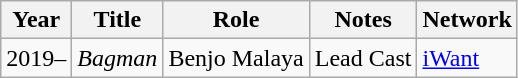<table class="wikitable sortable" >
<tr>
<th>Year</th>
<th>Title</th>
<th>Role</th>
<th>Notes</th>
<th>Network</th>
</tr>
<tr>
<td>2019–</td>
<td><em>Bagman</em></td>
<td>Benjo Malaya</td>
<td>Lead Cast</td>
<td><a href='#'>iWant</a></td>
</tr>
</table>
